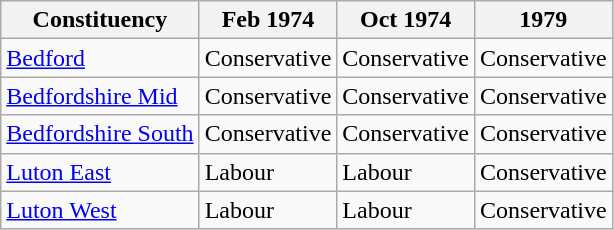<table class="wikitable">
<tr>
<th>Constituency</th>
<th>Feb 1974</th>
<th>Oct 1974</th>
<th>1979</th>
</tr>
<tr>
<td><a href='#'>Bedford</a></td>
<td bgcolor=>Conservative</td>
<td bgcolor=>Conservative</td>
<td bgcolor=>Conservative</td>
</tr>
<tr>
<td><a href='#'>Bedfordshire Mid</a></td>
<td bgcolor=>Conservative</td>
<td bgcolor=>Conservative</td>
<td bgcolor=>Conservative</td>
</tr>
<tr>
<td><a href='#'>Bedfordshire South</a></td>
<td bgcolor=>Conservative</td>
<td bgcolor=>Conservative</td>
<td bgcolor=>Conservative</td>
</tr>
<tr>
<td><a href='#'>Luton East</a></td>
<td bgcolor=>Labour</td>
<td bgcolor=>Labour</td>
<td bgcolor=>Conservative</td>
</tr>
<tr>
<td><a href='#'>Luton West</a></td>
<td bgcolor=>Labour</td>
<td bgcolor=>Labour</td>
<td bgcolor=>Conservative</td>
</tr>
</table>
